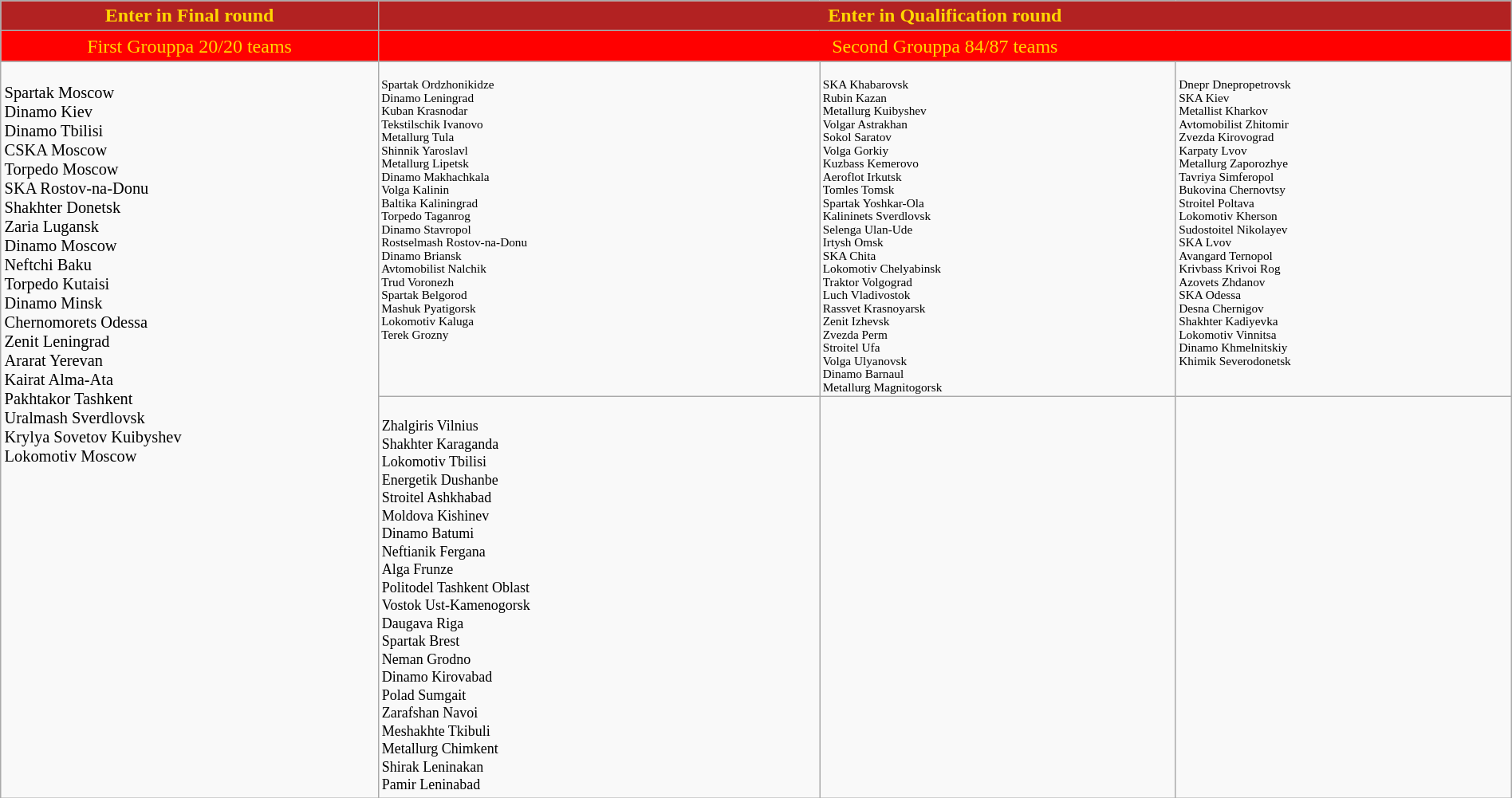<table class="wikitable" style="width:100%;">
<tr style="background:Firebrick; text-align:center;">
<td style="width:25%; color:Gold" colspan="1"><strong>Enter in Final round</strong></td>
<td style="width:75%; color:Gold" colspan="3"><strong>Enter in Qualification round</strong></td>
</tr>
<tr style="background:Red;">
<td style="text-align:center; width:25%; color:Gold" colspan=1>First Grouppa 20/20 teams</td>
<td style="text-align:center; width:75%; color:Gold" colspan=3>Second Grouppa 84/87 teams</td>
</tr>
<tr style="vertical-align:top; font-size:85%;">
<td rowspan=4><br> Spartak Moscow<br>
 Dinamo Kiev<br>
 Dinamo Tbilisi<br>
 CSKA Moscow<br>
 Torpedo Moscow<br>
 SKA Rostov-na-Donu<br>
 Shakhter Donetsk<br>
 Zaria Lugansk<br>
 Dinamo Moscow<br>
 Neftchi Baku<br>
 Torpedo Kutaisi<br>
 Dinamo Minsk<br>
 Chernomorets Odessa<br>
 Zenit Leningrad<br>
 Ararat Yerevan<br>
 Kairat Alma-Ata<br>
 Pakhtakor Tashkent<br>
 Uralmash Sverdlovsk<br>
 Krylya Sovetov Kuibyshev<br>
 Lokomotiv Moscow<br></td>
<td style="font-size:75%;"><br> Spartak Ordzhonikidze<br>
 Dinamo Leningrad<br>
 Kuban Krasnodar<br>
 Tekstilschik Ivanovo<br>
 Metallurg Tula<br>
 Shinnik Yaroslavl<br>
 Metallurg Lipetsk<br>
 Dinamo Makhachkala<br>
 Volga Kalinin<br>
 Baltika Kaliningrad<br>
 Torpedo Taganrog<br>
 Dinamo Stavropol<br>
 Rostselmash Rostov-na-Donu<br>
 Dinamo Briansk<br>
 Avtomobilist Nalchik<br>
 Trud Voronezh<br>
 Spartak Belgorod<br>
 Mashuk Pyatigorsk<br>
 Lokomotiv Kaluga<br>
 Terek Grozny<br></td>
<td style="font-size:75%;"><br> SKA Khabarovsk<br>
 Rubin Kazan<br>
 Metallurg Kuibyshev<br>
 Volgar Astrakhan<br>
 Sokol Saratov<br>
 Volga Gorkiy<br>
 Kuzbass Kemerovo<br>
 Aeroflot Irkutsk<br>
 Tomles Tomsk<br>
 Spartak Yoshkar-Ola<br>
 Kalininets Sverdlovsk<br>
 Selenga Ulan-Ude<br>
 Irtysh Omsk<br>
 SKA Chita<br>
 Lokomotiv Chelyabinsk<br>
 Traktor Volgograd<br>
 Luch Vladivostok<br>
 Rassvet Krasnoyarsk<br>
 Zenit Izhevsk<br>
 Zvezda Perm<br>
 Stroitel Ufa<br>
 Volga Ulyanovsk<br>
 Dinamo Barnaul<br>
 Metallurg Magnitogorsk<br></td>
<td style="font-size:75%;"><br> Dnepr Dnepropetrovsk<br>
 SKA Kiev<br>
 Metallist Kharkov<br>
 Avtomobilist Zhitomir<br>
 Zvezda Kirovograd<br>
 Karpaty Lvov<br>
 Metallurg Zaporozhye<br>
 Tavriya Simferopol<br>
 Bukovina Chernovtsy<br>
 Stroitel Poltava<br>
 Lokomotiv Kherson<br>
 Sudostoitel Nikolayev<br>
 SKA Lvov<br>
 Avangard Ternopol<br>
 Krivbass Krivoi Rog<br>
 Azovets Zhdanov<br>
 SKA Odessa<br>
 Desna Chernigov<br>
 Shakhter Kadiyevka<br>
 Lokomotiv Vinnitsa<br>
 Dinamo Khmelnitskiy<br>
 Khimik Severodonetsk<br></td>
</tr>
<tr style="vertical-align:top; font-size:75%;">
<td><br> Zhalgiris Vilnius<br>
 Shakhter Karaganda<br>
 Lokomotiv Tbilisi<br>
 Energetik Dushanbe<br>
 Stroitel Ashkhabad<br>
 Moldova Kishinev<br>
 Dinamo Batumi<br>
 Neftianik Fergana<br>
 Alga Frunze<br>
 Politodel Tashkent Oblast<br>
 Vostok Ust-Kamenogorsk<br>
 Daugava Riga<br>
 Spartak Brest<br>
 Neman Grodno<br>
 Dinamo Kirovabad<br>
 Polad Sumgait<br>
 Zarafshan Navoi<br>
 Meshakhte Tkibuli<br>
 Metallurg Chimkent<br>
 Shirak Leninakan<br>
 Pamir Leninabad<br></td>
<td></td>
<td></td>
</tr>
</table>
